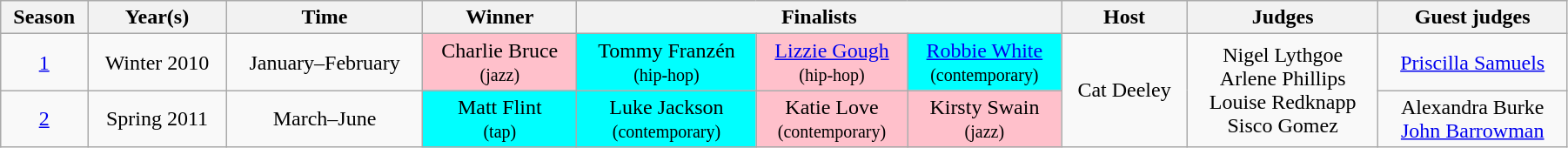<table class="wikitable" style="text-align: center;" width="95%">
<tr>
<th style="align:center">Season</th>
<th style="align:center">Year(s)</th>
<th style="align:center">Time</th>
<th style="align:center">Winner</th>
<th style="align:center" colspan="3">Finalists</th>
<th style="align:center">Host</th>
<th style="align:center">Judges</th>
<th style="align:center">Guest judges</th>
</tr>
<tr>
<td><a href='#'>1</a></td>
<td>Winter 2010</td>
<td>January–February</td>
<td bgcolor="pink">Charlie Bruce<br><small>(jazz)</small></td>
<td bgcolor="cyan">Tommy Franzén<br><small>(hip-hop)</small></td>
<td bgcolor="pink"><a href='#'>Lizzie Gough</a><br><small>(hip-hop)</small></td>
<td bgcolor="cyan"><a href='#'>Robbie White</a><br><small>(contemporary)</small></td>
<td rowspan="2">Cat Deeley</td>
<td rowspan="2">Nigel Lythgoe<br>Arlene Phillips<br>Louise Redknapp<br>Sisco Gomez</td>
<td rowspan="1"><a href='#'>Priscilla Samuels</a></td>
</tr>
<tr>
<td><a href='#'>2</a></td>
<td>Spring 2011</td>
<td>March–June</td>
<td bgcolor="cyan">Matt Flint<br><small>(tap)</small></td>
<td bgcolor="cyan">Luke Jackson<br><small>(contemporary)</small></td>
<td bgcolor="pink">Katie Love<br><small>(contemporary)</small></td>
<td bgcolor="pink">Kirsty Swain<br><small>(jazz)</small></td>
<td rowspan="1">Alexandra Burke<br><a href='#'>John Barrowman</a></td>
</tr>
</table>
